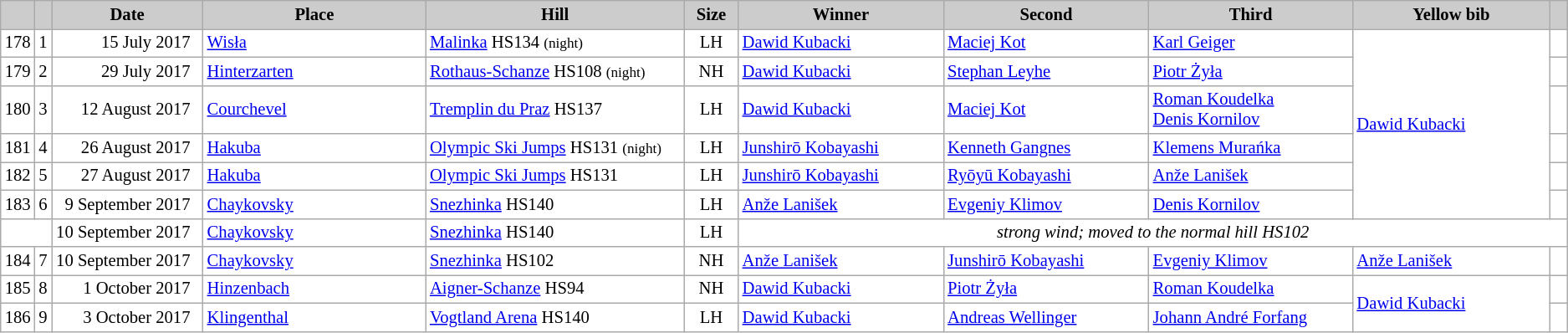<table class="wikitable plainrowheaders" style="background:#fff; font-size:86%; line-height:16px; border:grey solid 1px; border-collapse:collapse;">
<tr style="background:#ccc; text-align:center;">
<th scope="col" style="background:#ccc; width=20 px;"></th>
<th scope="col" style="background:#ccc; width=30 px;"></th>
<th scope="col" style="background:#ccc; width:130px;">Date</th>
<th scope="col" style="background:#ccc; width:200px;">Place</th>
<th scope="col" style="background:#ccc; width:240px;">Hill</th>
<th scope="col" style="background:#ccc; width:40px;">Size</th>
<th scope="col" style="background:#ccc; width:185px;">Winner</th>
<th scope="col" style="background:#ccc; width:185px;">Second</th>
<th scope="col" style="background:#ccc; width:185px;">Third</th>
<th scope="col" style="background:#ccc; width:180px;">Yellow bib</th>
<th scope="col" style="background:#ccc; width:10px;"></th>
</tr>
<tr>
<td align=center>178</td>
<td align=center>1</td>
<td align=right>15 July 2017  </td>
<td> <a href='#'>Wisła</a></td>
<td><a href='#'>Malinka</a> HS134 <small>(night)</small></td>
<td align=center>LH</td>
<td> <a href='#'>Dawid Kubacki</a></td>
<td> <a href='#'>Maciej Kot</a></td>
<td> <a href='#'>Karl Geiger</a></td>
<td rowspan=6> <a href='#'>Dawid Kubacki</a></td>
<td></td>
</tr>
<tr>
<td align=center>179</td>
<td align=center>2</td>
<td align=right>29 July 2017  </td>
<td> <a href='#'>Hinterzarten</a></td>
<td><a href='#'>Rothaus-Schanze</a> HS108 <small>(night)</small></td>
<td align=center>NH</td>
<td> <a href='#'>Dawid Kubacki</a></td>
<td> <a href='#'>Stephan Leyhe</a></td>
<td> <a href='#'>Piotr Żyła</a></td>
<td></td>
</tr>
<tr>
<td align=center>180</td>
<td align=center>3</td>
<td align=right>12 August 2017  </td>
<td> <a href='#'>Courchevel</a></td>
<td><a href='#'>Tremplin du Praz</a> HS137</td>
<td align=center>LH</td>
<td> <a href='#'>Dawid Kubacki</a></td>
<td> <a href='#'>Maciej Kot</a></td>
<td> <a href='#'>Roman Koudelka</a><br> <a href='#'>Denis Kornilov</a></td>
<td></td>
</tr>
<tr>
<td align=center>181</td>
<td align=center>4</td>
<td align=right>26 August 2017  </td>
<td> <a href='#'>Hakuba</a></td>
<td><a href='#'>Olympic Ski Jumps</a> HS131 <small>(night)</small></td>
<td align=center>LH</td>
<td> <a href='#'>Junshirō Kobayashi</a></td>
<td> <a href='#'>Kenneth Gangnes</a></td>
<td> <a href='#'>Klemens Murańka</a></td>
<td></td>
</tr>
<tr>
<td align=center>182</td>
<td align=center>5</td>
<td align=right>27 August 2017  </td>
<td> <a href='#'>Hakuba</a></td>
<td><a href='#'>Olympic Ski Jumps</a> HS131</td>
<td align=center>LH</td>
<td> <a href='#'>Junshirō Kobayashi</a></td>
<td> <a href='#'>Ryōyū Kobayashi</a></td>
<td> <a href='#'>Anže Lanišek</a></td>
<td></td>
</tr>
<tr>
<td align=center>183</td>
<td align=center>6</td>
<td align=right>9 September 2017  </td>
<td> <a href='#'>Chaykovsky</a></td>
<td><a href='#'>Snezhinka</a> HS140</td>
<td align=center>LH</td>
<td> <a href='#'>Anže Lanišek</a></td>
<td> <a href='#'>Evgeniy Klimov</a></td>
<td> <a href='#'>Denis Kornilov</a></td>
<td></td>
</tr>
<tr>
<td colspan=2></td>
<td align=right>10 September 2017  </td>
<td> <a href='#'>Chaykovsky</a></td>
<td><a href='#'>Snezhinka</a> HS140</td>
<td align=center>LH</td>
<td colspan=5 align=center><em>strong wind; moved to the normal hill HS102</em></td>
</tr>
<tr>
<td align=center>184</td>
<td align=center>7</td>
<td align=right><small></small>10 September 2017  </td>
<td> <a href='#'>Chaykovsky</a></td>
<td><a href='#'>Snezhinka</a> HS102</td>
<td align=center>NH</td>
<td> <a href='#'>Anže Lanišek</a></td>
<td> <a href='#'>Junshirō Kobayashi</a></td>
<td> <a href='#'>Evgeniy Klimov</a></td>
<td> <a href='#'>Anže Lanišek</a></td>
<td></td>
</tr>
<tr>
<td align=center>185</td>
<td align=center>8</td>
<td align=right>1 October 2017  </td>
<td> <a href='#'>Hinzenbach</a></td>
<td><a href='#'>Aigner-Schanze</a> HS94</td>
<td align=center>NH</td>
<td> <a href='#'>Dawid Kubacki</a></td>
<td> <a href='#'>Piotr Żyła</a></td>
<td> <a href='#'>Roman Koudelka</a></td>
<td rowspan=2> <a href='#'>Dawid Kubacki</a></td>
<td></td>
</tr>
<tr>
<td align=center>186</td>
<td align=center>9</td>
<td align=right>3 October 2017  </td>
<td> <a href='#'>Klingenthal</a></td>
<td><a href='#'>Vogtland Arena</a> HS140</td>
<td align=center>LH</td>
<td> <a href='#'>Dawid Kubacki</a></td>
<td> <a href='#'>Andreas Wellinger</a></td>
<td> <a href='#'>Johann André Forfang</a></td>
<td></td>
</tr>
</table>
